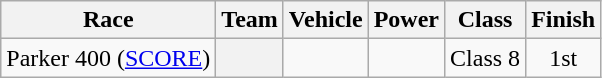<table class="wikitable">
<tr>
<th>Race</th>
<th>Team</th>
<th>Vehicle</th>
<th>Power</th>
<th>Class</th>
<th>Finish</th>
</tr>
<tr>
<td>Parker 400 (<a href='#'>SCORE</a>)</td>
<th></th>
<td></td>
<td></td>
<td align=center>Class 8</td>
<td align=center>1st</td>
</tr>
</table>
